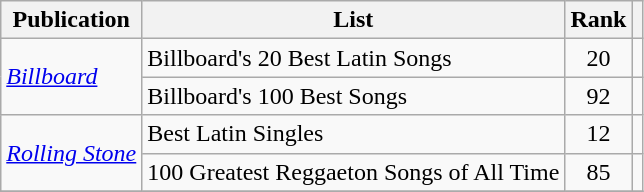<table class="sortable wikitable">
<tr>
<th>Publication</th>
<th>List</th>
<th>Rank</th>
<th class="unsortable"></th>
</tr>
<tr>
<td rowspan="2"><em><a href='#'>Billboard</a></em></td>
<td>Billboard's 20 Best Latin Songs</td>
<td style="text-align:center">20</td>
<td style="text-align:center;"></td>
</tr>
<tr>
<td>Billboard's 100 Best Songs</td>
<td style="text-align:center">92</td>
<td style="text-align:center;"></td>
</tr>
<tr>
<td rowspan="2"><em><a href='#'>Rolling Stone</a></em></td>
<td>Best Latin Singles</td>
<td style="text-align:center">12</td>
<td style="text-align:center;"></td>
</tr>
<tr>
<td>100 Greatest Reggaeton Songs of All Time</td>
<td style="text-align:center">85</td>
<td style="text-align:center;"></td>
</tr>
<tr>
</tr>
</table>
